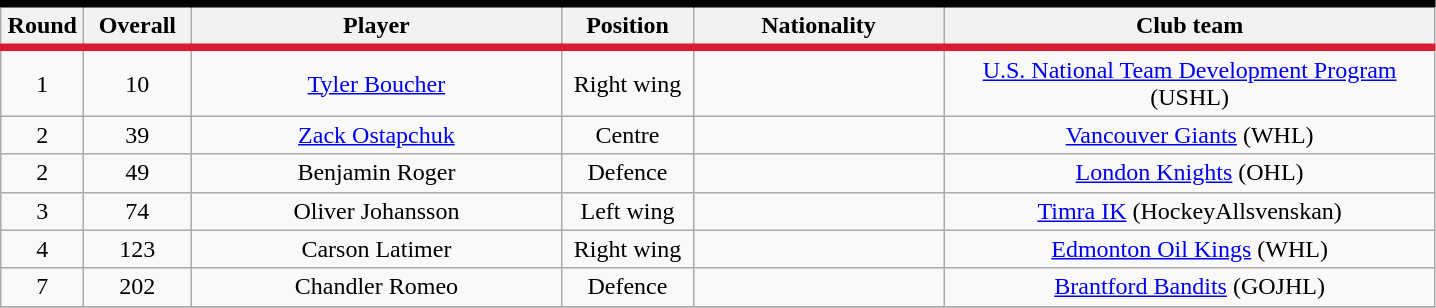<table class="wikitable sortable" style="text-align:center">
<tr style= "background:#FFFFFF; border-top:#010101 5px solid; border-bottom:#DA1A32 5px solid;">
<th style="width:3em">Round</th>
<th style="width:4em">Overall</th>
<th style="width:15em">Player</th>
<th style="width:5em">Position</th>
<th style="width:10em">Nationality</th>
<th style="width:20em">Club team</th>
</tr>
<tr>
<td>1</td>
<td>10</td>
<td><a href='#'>Tyler Boucher</a></td>
<td>Right wing</td>
<td></td>
<td><a href='#'>U.S. National Team Development Program</a> (USHL)</td>
</tr>
<tr>
<td>2</td>
<td>39 </td>
<td><a href='#'>Zack Ostapchuk</a></td>
<td>Centre</td>
<td></td>
<td><a href='#'>Vancouver Giants</a> (WHL)</td>
</tr>
<tr>
<td>2</td>
<td>49<br></td>
<td>Benjamin Roger</td>
<td>Defence</td>
<td></td>
<td><a href='#'>London Knights</a> (OHL)</td>
</tr>
<tr>
<td>3</td>
<td>74</td>
<td>Oliver Johansson</td>
<td>Left wing</td>
<td></td>
<td><a href='#'>Timra IK</a> (HockeyAllsvenskan)</td>
</tr>
<tr>
<td>4</td>
<td>123 </td>
<td>Carson Latimer</td>
<td>Right wing</td>
<td></td>
<td><a href='#'>Edmonton Oil Kings</a> (WHL)</td>
</tr>
<tr>
<td>7</td>
<td>202</td>
<td>Chandler Romeo</td>
<td>Defence</td>
<td></td>
<td><a href='#'>Brantford Bandits</a> (GOJHL)</td>
</tr>
<tr>
</tr>
</table>
